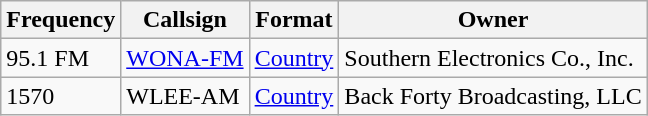<table class="wikitable">
<tr>
<th>Frequency</th>
<th>Callsign</th>
<th>Format</th>
<th>Owner</th>
</tr>
<tr>
<td>95.1 FM</td>
<td><a href='#'>WONA-FM</a></td>
<td><a href='#'>Country</a></td>
<td>Southern Electronics Co., Inc.</td>
</tr>
<tr>
<td>1570</td>
<td>WLEE-AM</td>
<td><a href='#'>Country</a></td>
<td>Back Forty Broadcasting, LLC </td>
</tr>
</table>
